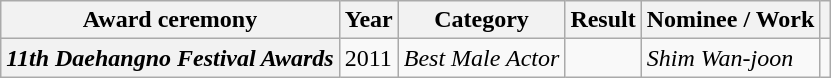<table class="wikitable plainrowheaders sortable">
<tr>
<th scope="col">Award ceremony</th>
<th scope="col">Year</th>
<th scope="col">Category</th>
<th scope="col">Result</th>
<th scope="col">Nominee / Work</th>
<th scope="col" class="unsortable"></th>
</tr>
<tr>
<th scope="row"><em>11th Daehangno Festival Awards</em></th>
<td>2011</td>
<td><em>Best Male Actor</em></td>
<td></td>
<td><em>Shim Wan-joon</em></td>
<td></td>
</tr>
</table>
